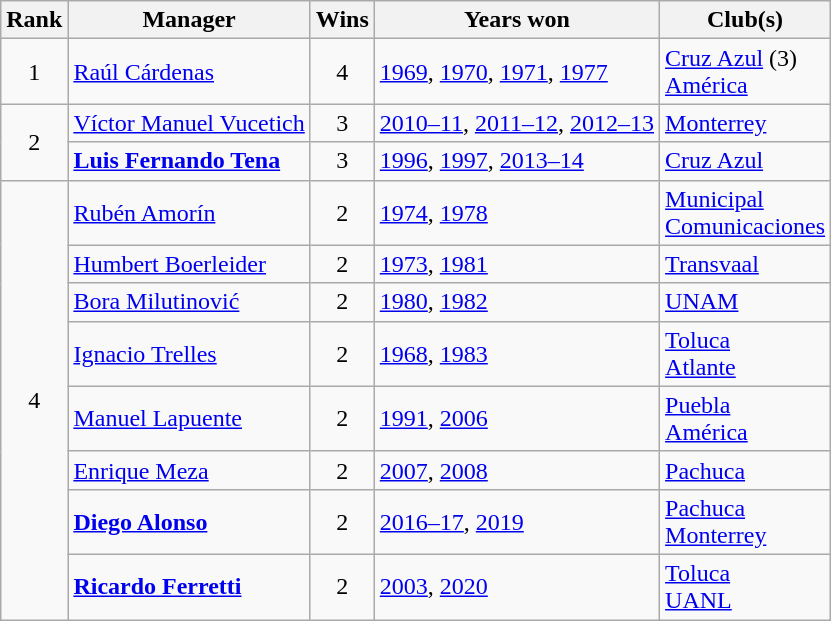<table class="wikitable" style="text-align:center;">
<tr>
<th>Rank</th>
<th>Manager</th>
<th>Wins</th>
<th>Years won</th>
<th>Club(s)</th>
</tr>
<tr>
<td>1</td>
<td style="text-align:left;"> <a href='#'>Raúl Cárdenas</a></td>
<td>4</td>
<td style="text-align:left;"><a href='#'>1969</a>, <a href='#'>1970</a>, <a href='#'>1971</a>, <a href='#'>1977</a></td>
<td style="text-align:left;"> <a href='#'>Cruz Azul</a> (3)<br> <a href='#'>América</a></td>
</tr>
<tr>
<td rowspan=2>2</td>
<td style="text-align:left;"> <a href='#'>Víctor Manuel Vucetich</a></td>
<td>3</td>
<td style="text-align:left;"><a href='#'>2010–11</a>, <a href='#'>2011–12</a>, <a href='#'>2012–13</a></td>
<td style="text-align:left;"> <a href='#'>Monterrey</a></td>
</tr>
<tr>
<td style="text-align:left;"> <strong><a href='#'>Luis Fernando Tena</a></strong></td>
<td>3</td>
<td style="text-align:left;"><a href='#'>1996</a>, <a href='#'>1997</a>, <a href='#'>2013–14</a></td>
<td style="text-align:left;"> <a href='#'>Cruz Azul</a></td>
</tr>
<tr>
<td rowspan=8>4</td>
<td style="text-align:left;"> <a href='#'>Rubén Amorín</a></td>
<td>2</td>
<td style="text-align:left;"><a href='#'>1974</a>, <a href='#'>1978</a></td>
<td style="text-align:left;"> <a href='#'>Municipal</a><br> <a href='#'>Comunicaciones</a></td>
</tr>
<tr>
<td style="text-align:left;"> <a href='#'>Humbert Boerleider</a></td>
<td>2</td>
<td style="text-align:left;"><a href='#'>1973</a>, <a href='#'>1981</a></td>
<td style="text-align:left;"> <a href='#'>Transvaal</a></td>
</tr>
<tr>
<td style="text-align:left;"> <a href='#'>Bora Milutinović</a></td>
<td>2</td>
<td style="text-align:left;"><a href='#'>1980</a>, <a href='#'>1982</a></td>
<td style="text-align:left;"> <a href='#'>UNAM</a></td>
</tr>
<tr>
<td style="text-align:left;"> <a href='#'>Ignacio Trelles</a></td>
<td>2</td>
<td style="text-align:left;"><a href='#'>1968</a>, <a href='#'>1983</a></td>
<td style="text-align:left;"> <a href='#'>Toluca</a><br> <a href='#'>Atlante</a></td>
</tr>
<tr>
<td style="text-align:left;"> <a href='#'>Manuel Lapuente</a></td>
<td>2</td>
<td style="text-align:left;"><a href='#'>1991</a>, <a href='#'>2006</a></td>
<td style="text-align:left;"> <a href='#'>Puebla</a><br> <a href='#'>América</a></td>
</tr>
<tr>
<td style="text-align:left;"> <a href='#'>Enrique Meza</a></td>
<td>2</td>
<td style="text-align:left;"><a href='#'>2007</a>, <a href='#'>2008</a></td>
<td style="text-align:left;"> <a href='#'>Pachuca</a></td>
</tr>
<tr>
<td style="text-align:left;"> <strong><a href='#'>Diego Alonso</a></strong></td>
<td>2</td>
<td style="text-align:left;"><a href='#'>2016–17</a>, <a href='#'>2019</a></td>
<td style="text-align:left;"> <a href='#'>Pachuca</a><br> <a href='#'>Monterrey</a></td>
</tr>
<tr>
<td style="text-align:left;"> <strong><a href='#'>Ricardo Ferretti</a></strong></td>
<td>2</td>
<td style="text-align:left;"><a href='#'>2003</a>, <a href='#'>2020</a></td>
<td style="text-align:left;"> <a href='#'>Toluca</a><br> <a href='#'>UANL</a></td>
</tr>
</table>
